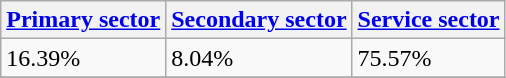<table class="wikitable" border="1">
<tr>
<th><a href='#'>Primary sector</a></th>
<th><a href='#'>Secondary sector</a></th>
<th><a href='#'>Service sector</a></th>
</tr>
<tr>
<td>16.39%</td>
<td>8.04%</td>
<td>75.57%</td>
</tr>
<tr>
</tr>
</table>
